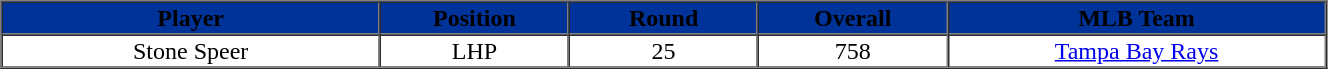<table cellpadding="1" border="1" cellspacing="0" width="70%">
<tr>
<th bgcolor="#003399" width="20%"><span>Player</span></th>
<th bgcolor="#003399" width="10%"><span>Position</span></th>
<th bgcolor="#003399" width="10%"><span>Round</span></th>
<th bgcolor="#003399" width="10%"><span>Overall</span></th>
<th bgcolor="#003399" width="20%"><span>MLB Team</span></th>
</tr>
<tr align="center">
<td>Stone Speer</td>
<td>LHP</td>
<td>25</td>
<td>758</td>
<td><a href='#'>Tampa Bay Rays</a></td>
</tr>
</table>
